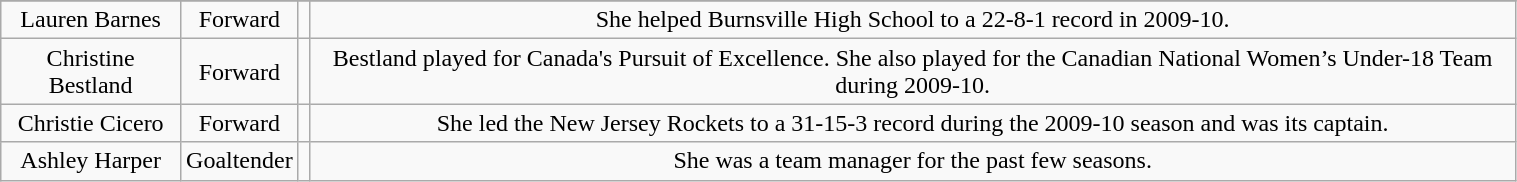<table class="wikitable" style="width:80%;">
<tr>
</tr>
<tr style="text-align:center;" bgcolor="">
<td>Lauren Barnes</td>
<td>Forward</td>
<td></td>
<td>She helped Burnsville High School to a 22-8-1 record in 2009-10.</td>
</tr>
<tr style="text-align:center;" bgcolor="">
<td>Christine Bestland</td>
<td>Forward</td>
<td></td>
<td>Bestland played for Canada's Pursuit of Excellence. She also played for the Canadian National Women’s Under-18 Team during 2009-10.</td>
</tr>
<tr style="text-align:center;" bgcolor="">
<td>Christie Cicero</td>
<td>Forward</td>
<td></td>
<td>She led the New Jersey Rockets to a 31-15-3 record during the 2009-10 season and was its captain.</td>
</tr>
<tr style="text-align:center;" bgcolor="">
<td>Ashley Harper</td>
<td>Goaltender</td>
<td></td>
<td>She was a team manager for the past few seasons.</td>
</tr>
</table>
